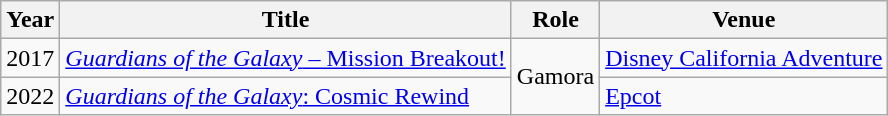<table class="wikitable">
<tr>
<th>Year</th>
<th>Title</th>
<th>Role</th>
<th>Venue</th>
</tr>
<tr>
<td>2017</td>
<td><a href='#'><em>Guardians of the Galaxy</em> – Mission Breakout!</a></td>
<td rowspan="2">Gamora</td>
<td><a href='#'>Disney California Adventure</a></td>
</tr>
<tr>
<td>2022</td>
<td><a href='#'><em>Guardians of the Galaxy</em>: Cosmic Rewind</a></td>
<td><a href='#'>Epcot</a></td>
</tr>
</table>
